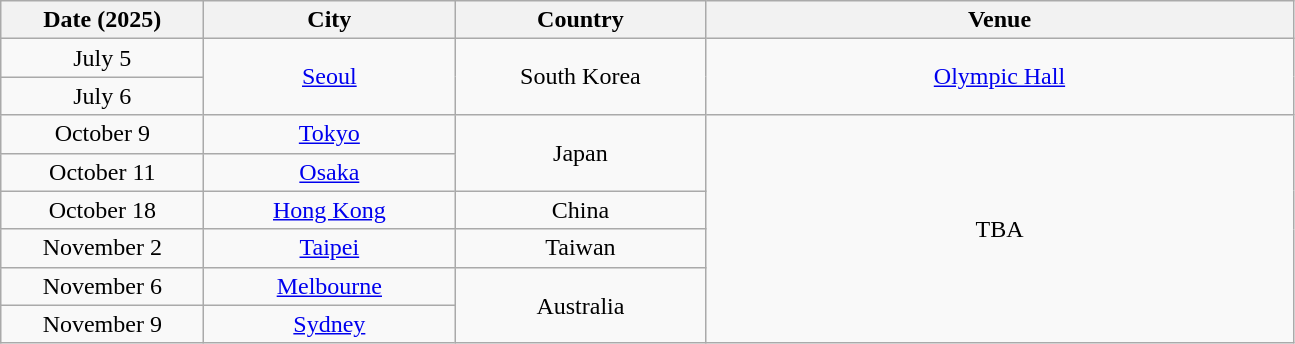<table class="wikitable plainrowheaders" style="text-align:center">
<tr>
<th scope="col" style="width:8em">Date (2025)</th>
<th scope="col" style="width:10em">City</th>
<th scope="col" style="width:10em">Country</th>
<th scope="col" style="width:24em">Venue</th>
</tr>
<tr>
<td>July 5</td>
<td rowspan="2"><a href='#'>Seoul</a></td>
<td rowspan="2">South Korea</td>
<td rowspan="2"><a href='#'>Olympic Hall</a></td>
</tr>
<tr>
<td>July 6</td>
</tr>
<tr>
<td>October 9</td>
<td><a href='#'>Tokyo</a></td>
<td rowspan="2">Japan</td>
<td rowspan="6">TBA</td>
</tr>
<tr>
<td>October 11</td>
<td><a href='#'>Osaka</a></td>
</tr>
<tr>
<td>October 18</td>
<td><a href='#'>Hong Kong</a></td>
<td>China</td>
</tr>
<tr>
<td>November 2</td>
<td><a href='#'>Taipei</a></td>
<td>Taiwan</td>
</tr>
<tr>
<td>November 6</td>
<td><a href='#'>Melbourne</a></td>
<td rowspan="2">Australia</td>
</tr>
<tr>
<td>November 9</td>
<td><a href='#'>Sydney</a></td>
</tr>
</table>
